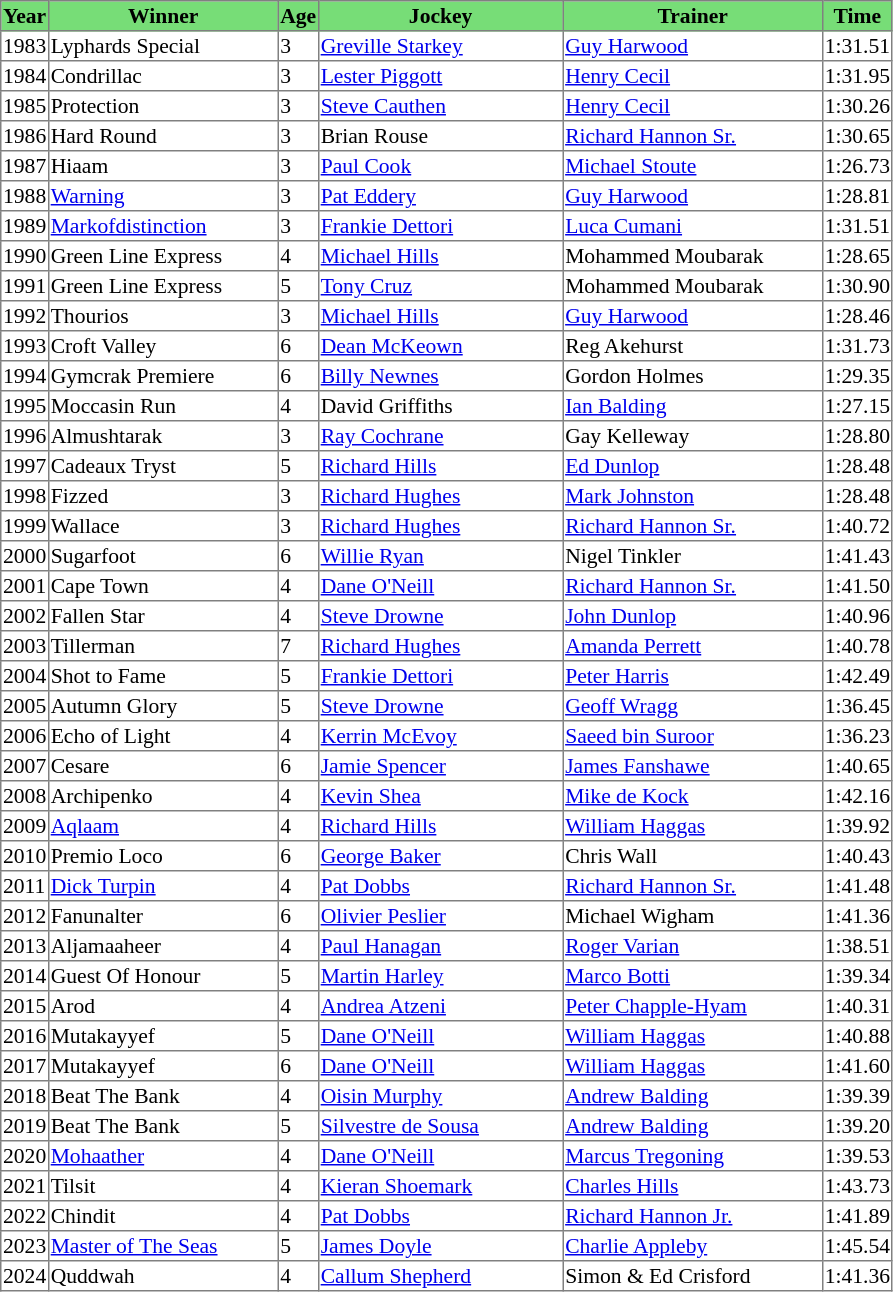<table class = "sortable" | border="1" style="border-collapse: collapse; font-size:90%">
<tr bgcolor="#77dd77" align="center">
<th>Year</th>
<th>Winner</th>
<th>Age</th>
<th>Jockey</th>
<th>Trainer</th>
<th>Time</th>
</tr>
<tr>
<td>1983</td>
<td width=150px>Lyphards Special</td>
<td>3</td>
<td width=160px><a href='#'>Greville Starkey</a></td>
<td width=170px><a href='#'>Guy Harwood</a></td>
<td>1:31.51</td>
</tr>
<tr>
<td>1984</td>
<td>Condrillac</td>
<td>3</td>
<td><a href='#'>Lester Piggott</a></td>
<td><a href='#'>Henry Cecil</a></td>
<td>1:31.95</td>
</tr>
<tr>
<td>1985</td>
<td>Protection</td>
<td>3</td>
<td><a href='#'>Steve Cauthen</a></td>
<td><a href='#'>Henry Cecil</a></td>
<td>1:30.26</td>
</tr>
<tr>
<td>1986</td>
<td>Hard Round</td>
<td>3</td>
<td>Brian Rouse</td>
<td><a href='#'>Richard Hannon Sr.</a></td>
<td>1:30.65</td>
</tr>
<tr>
<td>1987</td>
<td>Hiaam</td>
<td>3</td>
<td><a href='#'>Paul Cook</a></td>
<td><a href='#'>Michael Stoute</a></td>
<td>1:26.73</td>
</tr>
<tr>
<td>1988</td>
<td><a href='#'>Warning</a></td>
<td>3</td>
<td><a href='#'>Pat Eddery</a></td>
<td><a href='#'>Guy Harwood</a></td>
<td>1:28.81</td>
</tr>
<tr>
<td>1989</td>
<td><a href='#'>Markofdistinction</a></td>
<td>3</td>
<td><a href='#'>Frankie Dettori</a></td>
<td><a href='#'>Luca Cumani</a></td>
<td>1:31.51</td>
</tr>
<tr>
<td>1990</td>
<td>Green Line Express</td>
<td>4</td>
<td><a href='#'>Michael Hills</a></td>
<td>Mohammed Moubarak</td>
<td>1:28.65</td>
</tr>
<tr>
<td>1991</td>
<td>Green Line Express</td>
<td>5</td>
<td><a href='#'>Tony Cruz</a></td>
<td>Mohammed Moubarak</td>
<td>1:30.90</td>
</tr>
<tr>
<td>1992</td>
<td>Thourios</td>
<td>3</td>
<td><a href='#'>Michael Hills</a></td>
<td><a href='#'>Guy Harwood</a></td>
<td>1:28.46</td>
</tr>
<tr>
<td>1993</td>
<td>Croft Valley</td>
<td>6</td>
<td><a href='#'>Dean McKeown</a></td>
<td>Reg Akehurst</td>
<td>1:31.73</td>
</tr>
<tr>
<td>1994</td>
<td>Gymcrak Premiere</td>
<td>6</td>
<td><a href='#'>Billy Newnes</a></td>
<td>Gordon Holmes</td>
<td>1:29.35</td>
</tr>
<tr>
<td>1995</td>
<td>Moccasin Run</td>
<td>4</td>
<td>David Griffiths</td>
<td><a href='#'>Ian Balding</a></td>
<td>1:27.15</td>
</tr>
<tr>
<td>1996</td>
<td>Almushtarak</td>
<td>3</td>
<td><a href='#'>Ray Cochrane</a></td>
<td>Gay Kelleway</td>
<td>1:28.80</td>
</tr>
<tr>
<td>1997</td>
<td>Cadeaux Tryst</td>
<td>5</td>
<td><a href='#'>Richard Hills</a></td>
<td><a href='#'>Ed Dunlop</a></td>
<td>1:28.48</td>
</tr>
<tr>
<td>1998</td>
<td>Fizzed</td>
<td>3</td>
<td><a href='#'>Richard Hughes</a></td>
<td><a href='#'>Mark Johnston</a></td>
<td>1:28.48</td>
</tr>
<tr>
<td>1999</td>
<td>Wallace</td>
<td>3</td>
<td><a href='#'>Richard Hughes</a></td>
<td><a href='#'>Richard Hannon Sr.</a></td>
<td>1:40.72</td>
</tr>
<tr>
<td>2000</td>
<td>Sugarfoot</td>
<td>6</td>
<td><a href='#'>Willie Ryan</a></td>
<td>Nigel Tinkler</td>
<td>1:41.43</td>
</tr>
<tr>
<td>2001</td>
<td>Cape Town</td>
<td>4</td>
<td><a href='#'>Dane O'Neill</a></td>
<td><a href='#'>Richard Hannon Sr.</a></td>
<td>1:41.50</td>
</tr>
<tr>
<td>2002</td>
<td>Fallen Star</td>
<td>4</td>
<td><a href='#'>Steve Drowne</a></td>
<td><a href='#'>John Dunlop</a></td>
<td>1:40.96</td>
</tr>
<tr>
<td>2003</td>
<td>Tillerman</td>
<td>7</td>
<td><a href='#'>Richard Hughes</a></td>
<td><a href='#'>Amanda Perrett</a></td>
<td>1:40.78</td>
</tr>
<tr>
<td>2004</td>
<td>Shot to Fame</td>
<td>5</td>
<td><a href='#'>Frankie Dettori</a></td>
<td><a href='#'>Peter Harris</a></td>
<td>1:42.49</td>
</tr>
<tr>
<td>2005</td>
<td>Autumn Glory</td>
<td>5</td>
<td><a href='#'>Steve Drowne</a></td>
<td><a href='#'>Geoff Wragg</a></td>
<td>1:36.45</td>
</tr>
<tr>
<td>2006</td>
<td>Echo of Light</td>
<td>4</td>
<td><a href='#'>Kerrin McEvoy</a></td>
<td><a href='#'>Saeed bin Suroor</a></td>
<td>1:36.23</td>
</tr>
<tr>
<td>2007</td>
<td>Cesare</td>
<td>6</td>
<td><a href='#'>Jamie Spencer</a></td>
<td><a href='#'>James Fanshawe</a></td>
<td>1:40.65</td>
</tr>
<tr>
<td>2008</td>
<td>Archipenko</td>
<td>4</td>
<td><a href='#'>Kevin Shea</a></td>
<td><a href='#'>Mike de Kock</a></td>
<td>1:42.16</td>
</tr>
<tr>
<td>2009</td>
<td><a href='#'>Aqlaam</a></td>
<td>4</td>
<td><a href='#'>Richard Hills</a></td>
<td><a href='#'>William Haggas</a></td>
<td>1:39.92</td>
</tr>
<tr>
<td>2010</td>
<td>Premio Loco</td>
<td>6</td>
<td><a href='#'>George Baker</a></td>
<td>Chris Wall</td>
<td>1:40.43</td>
</tr>
<tr>
<td>2011</td>
<td><a href='#'>Dick Turpin</a></td>
<td>4</td>
<td><a href='#'>Pat Dobbs</a></td>
<td><a href='#'>Richard Hannon Sr.</a></td>
<td>1:41.48</td>
</tr>
<tr>
<td>2012</td>
<td>Fanunalter</td>
<td>6</td>
<td><a href='#'>Olivier Peslier</a></td>
<td>Michael Wigham</td>
<td>1:41.36</td>
</tr>
<tr>
<td>2013</td>
<td>Aljamaaheer</td>
<td>4</td>
<td><a href='#'>Paul Hanagan</a></td>
<td><a href='#'>Roger Varian</a></td>
<td>1:38.51</td>
</tr>
<tr>
<td>2014</td>
<td>Guest Of Honour</td>
<td>5</td>
<td><a href='#'>Martin Harley</a></td>
<td><a href='#'>Marco Botti</a></td>
<td>1:39.34</td>
</tr>
<tr>
<td>2015</td>
<td>Arod</td>
<td>4</td>
<td><a href='#'>Andrea Atzeni</a></td>
<td><a href='#'>Peter Chapple-Hyam</a></td>
<td>1:40.31</td>
</tr>
<tr>
<td>2016</td>
<td>Mutakayyef</td>
<td>5</td>
<td><a href='#'>Dane O'Neill</a></td>
<td><a href='#'>William Haggas</a></td>
<td>1:40.88</td>
</tr>
<tr>
<td>2017</td>
<td>Mutakayyef</td>
<td>6</td>
<td><a href='#'>Dane O'Neill</a></td>
<td><a href='#'>William Haggas</a></td>
<td>1:41.60</td>
</tr>
<tr>
<td>2018</td>
<td>Beat The Bank</td>
<td>4</td>
<td><a href='#'>Oisin Murphy</a></td>
<td><a href='#'>Andrew Balding</a></td>
<td>1:39.39</td>
</tr>
<tr>
<td>2019</td>
<td>Beat The Bank</td>
<td>5</td>
<td><a href='#'>Silvestre de Sousa</a></td>
<td><a href='#'>Andrew Balding</a></td>
<td>1:39.20</td>
</tr>
<tr>
<td>2020</td>
<td><a href='#'>Mohaather</a></td>
<td>4</td>
<td><a href='#'>Dane O'Neill</a></td>
<td><a href='#'>Marcus Tregoning</a></td>
<td>1:39.53</td>
</tr>
<tr>
<td>2021</td>
<td>Tilsit</td>
<td>4</td>
<td><a href='#'>Kieran Shoemark</a></td>
<td><a href='#'>Charles Hills</a></td>
<td>1:43.73</td>
</tr>
<tr>
<td>2022</td>
<td>Chindit</td>
<td>4</td>
<td><a href='#'>Pat Dobbs</a></td>
<td><a href='#'>Richard Hannon Jr.</a></td>
<td>1:41.89</td>
</tr>
<tr>
<td>2023</td>
<td><a href='#'>Master of The Seas</a></td>
<td>5</td>
<td><a href='#'>James Doyle</a></td>
<td><a href='#'>Charlie Appleby</a></td>
<td>1:45.54</td>
</tr>
<tr>
<td>2024</td>
<td>Quddwah</td>
<td>4</td>
<td><a href='#'>Callum Shepherd</a></td>
<td>Simon & Ed Crisford</td>
<td>1:41.36</td>
</tr>
</table>
